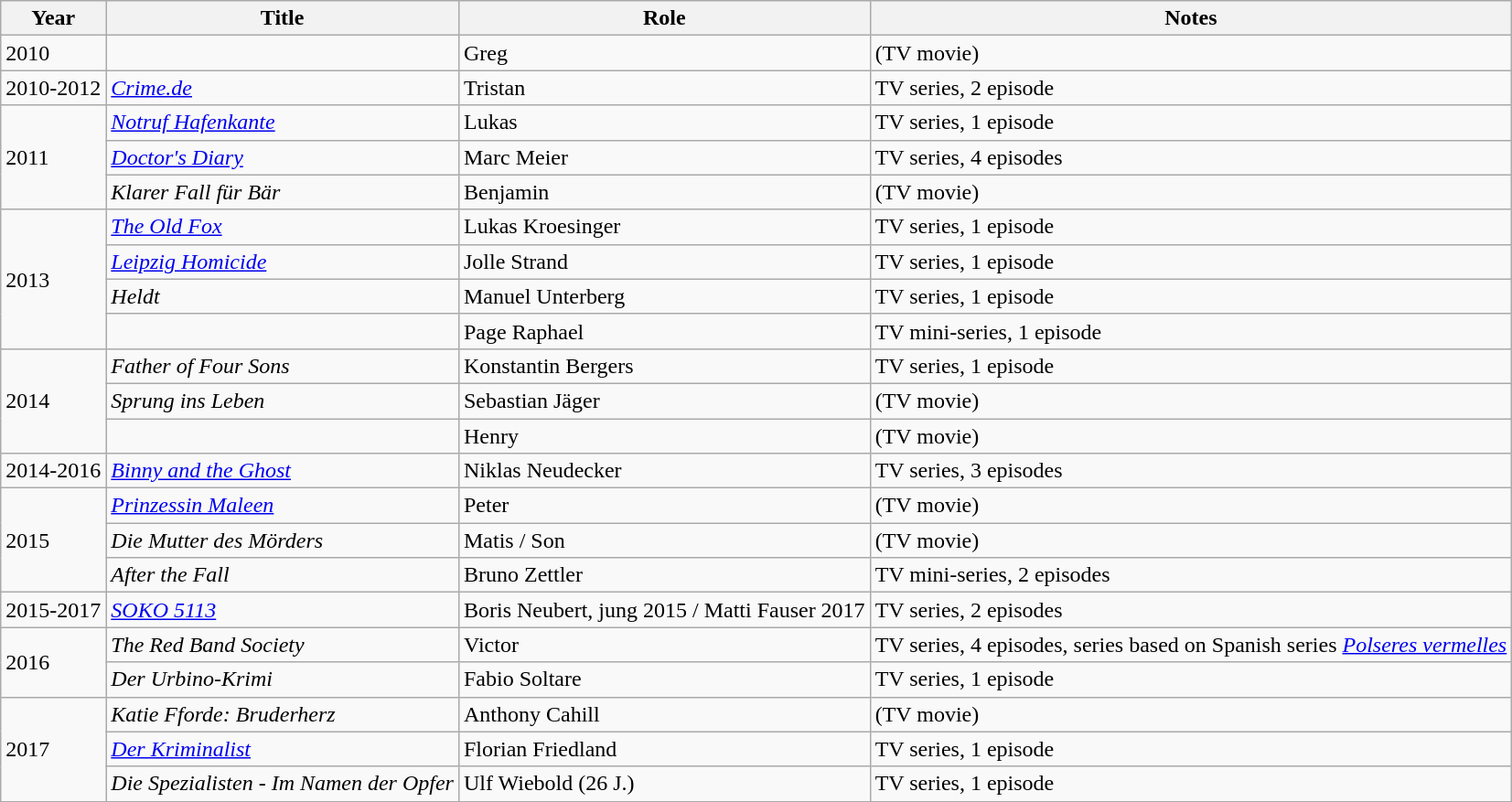<table class="wikitable sortable">
<tr>
<th>Year</th>
<th>Title</th>
<th>Role</th>
<th>Notes</th>
</tr>
<tr>
<td>2010</td>
<td><em></em></td>
<td>Greg</td>
<td>(TV movie)</td>
</tr>
<tr>
<td>2010-2012</td>
<td><em><a href='#'>Crime.de</a></em></td>
<td>Tristan</td>
<td>TV series, 2 episode</td>
</tr>
<tr>
<td rowspan=3>2011</td>
<td><em><a href='#'>Notruf Hafenkante</a></em></td>
<td>Lukas</td>
<td>TV series, 1 episode</td>
</tr>
<tr>
<td><em><a href='#'>Doctor's Diary</a></em></td>
<td>Marc Meier</td>
<td>TV series, 4 episodes</td>
</tr>
<tr>
<td><em>Klarer Fall für Bär</em></td>
<td>Benjamin</td>
<td>(TV movie)</td>
</tr>
<tr>
<td rowspan=4>2013</td>
<td><em><a href='#'>The Old Fox</a></em></td>
<td>Lukas Kroesinger</td>
<td>TV series, 1 episode</td>
</tr>
<tr>
<td><em><a href='#'>Leipzig Homicide</a></em></td>
<td>Jolle Strand</td>
<td>TV series, 1 episode</td>
</tr>
<tr>
<td><em>Heldt</em></td>
<td>Manuel Unterberg</td>
<td>TV series, 1 episode</td>
</tr>
<tr>
<td><em></em></td>
<td>Page Raphael</td>
<td>TV mini-series, 1 episode</td>
</tr>
<tr>
<td rowspan=3>2014</td>
<td><em>Father of Four Sons</em></td>
<td>Konstantin Bergers</td>
<td>TV series, 1 episode</td>
</tr>
<tr>
<td><em>Sprung ins Leben</em></td>
<td>Sebastian Jäger</td>
<td>(TV movie)</td>
</tr>
<tr>
<td><em></em></td>
<td>Henry</td>
<td>(TV movie)</td>
</tr>
<tr>
<td>2014-2016</td>
<td><em><a href='#'>Binny and the Ghost</a></em></td>
<td>Niklas Neudecker</td>
<td>TV series, 3 episodes</td>
</tr>
<tr>
<td rowspan=3>2015</td>
<td><em><a href='#'>Prinzessin Maleen</a></em></td>
<td>Peter</td>
<td>(TV movie)</td>
</tr>
<tr>
<td><em>Die Mutter des Mörders</em></td>
<td>Matis / Son</td>
<td>(TV movie)</td>
</tr>
<tr>
<td><em>After the Fall</em></td>
<td>Bruno Zettler</td>
<td>TV mini-series, 2 episodes</td>
</tr>
<tr>
<td>2015-2017</td>
<td><em><a href='#'>SOKO 5113</a></em></td>
<td>Boris Neubert, jung 2015 / Matti Fauser 2017</td>
<td>TV series, 2 episodes</td>
</tr>
<tr>
<td rowspan=2>2016</td>
<td><em>The Red Band Society</em></td>
<td>Victor</td>
<td>TV series, 4 episodes, series based on Spanish series <em><a href='#'>Polseres vermelles</a></em></td>
</tr>
<tr>
<td><em>Der Urbino-Krimi</em></td>
<td>Fabio Soltare</td>
<td>TV series, 1 episode</td>
</tr>
<tr>
<td rowspan=3>2017</td>
<td><em>Katie Fforde: Bruderherz</em></td>
<td>Anthony Cahill</td>
<td>(TV movie) </td>
</tr>
<tr>
<td><em><a href='#'>Der Kriminalist</a></em></td>
<td>Florian Friedland</td>
<td>TV series, 1 episode</td>
</tr>
<tr>
<td><em>Die Spezialisten - Im Namen der Opfer</em></td>
<td>Ulf Wiebold (26 J.)</td>
<td>TV series, 1 episode</td>
</tr>
<tr>
</tr>
</table>
